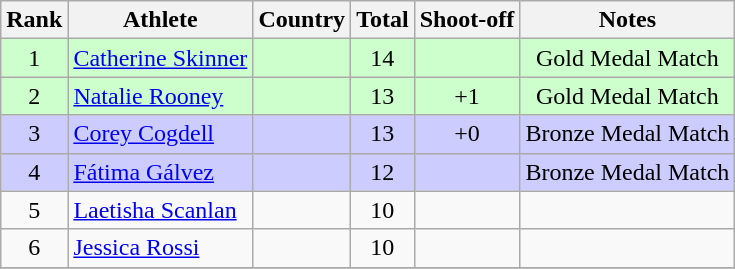<table class="wikitable sortable" style="text-align:center">
<tr>
<th>Rank</th>
<th>Athlete</th>
<th>Country</th>
<th class="unsortable" style="width: 28px">Total</th>
<th>Shoot-off</th>
<th class="unsortable">Notes</th>
</tr>
<tr bgcolor=#ccffcc>
<td>1</td>
<td align="left"><a href='#'>Catherine Skinner</a></td>
<td align="left"></td>
<td>14</td>
<td></td>
<td>Gold Medal Match</td>
</tr>
<tr bgcolor=#ccffcc>
<td>2</td>
<td align="left"><a href='#'>Natalie Rooney</a></td>
<td align="left"></td>
<td>13</td>
<td>+1</td>
<td>Gold Medal Match</td>
</tr>
<tr bgcolor=#ccccff>
<td>3</td>
<td align="left"><a href='#'>Corey Cogdell</a></td>
<td align="left"></td>
<td>13</td>
<td>+0</td>
<td>Bronze Medal Match</td>
</tr>
<tr bgcolor=#ccccff>
<td>4</td>
<td align="left"><a href='#'>Fátima Gálvez</a></td>
<td align="left"></td>
<td>12</td>
<td></td>
<td>Bronze Medal Match</td>
</tr>
<tr>
<td>5</td>
<td align="left"><a href='#'>Laetisha Scanlan</a></td>
<td align="left"></td>
<td>10</td>
<td></td>
<td></td>
</tr>
<tr>
<td>6</td>
<td align="left"><a href='#'>Jessica Rossi</a></td>
<td align="left"></td>
<td>10</td>
<td></td>
<td></td>
</tr>
<tr bgcolor=#ccffcc>
</tr>
</table>
